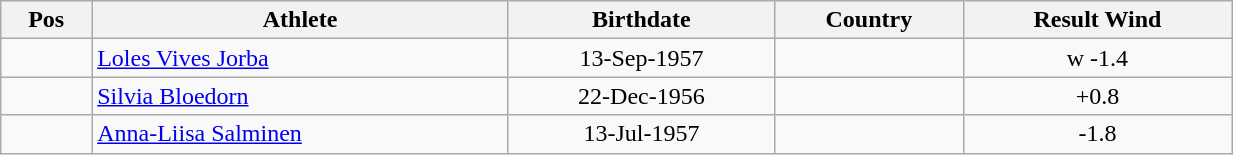<table class="wikitable"  style="text-align:center; width:65%;">
<tr>
<th>Pos</th>
<th>Athlete</th>
<th>Birthdate</th>
<th>Country</th>
<th>Result Wind</th>
</tr>
<tr>
<td align=center></td>
<td align=left><a href='#'>Loles Vives Jorba</a></td>
<td>13-Sep-1957</td>
<td align=left></td>
<td>w -1.4</td>
</tr>
<tr>
<td align=center></td>
<td align=left><a href='#'>Silvia Bloedorn</a></td>
<td>22-Dec-1956</td>
<td align=left></td>
<td> +0.8</td>
</tr>
<tr>
<td align=center></td>
<td align=left><a href='#'>Anna-Liisa Salminen</a></td>
<td>13-Jul-1957</td>
<td align=left></td>
<td> -1.8</td>
</tr>
</table>
